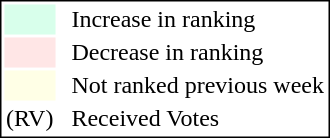<table style="border:1px solid black;">
<tr>
<td style="background:#D8FFEB; width:20px;"></td>
<td> </td>
<td>Increase in ranking</td>
</tr>
<tr>
<td style="background:#FFE6E6; width:20px;"></td>
<td> </td>
<td>Decrease in ranking</td>
</tr>
<tr>
<td style="background:#FFFFE6; width:20px;"></td>
<td> </td>
<td>Not ranked previous week</td>
</tr>
<tr>
<td>(RV)</td>
<td> </td>
<td>Received Votes</td>
</tr>
</table>
